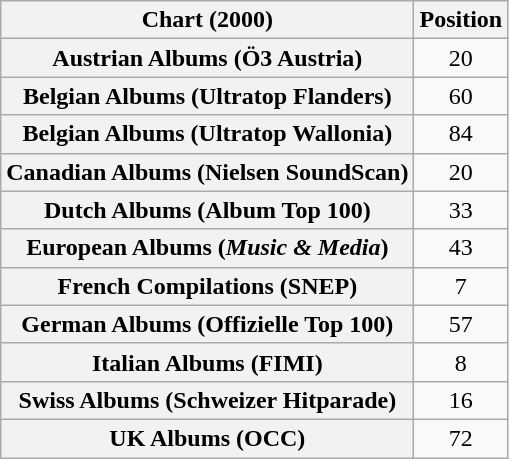<table class="wikitable sortable plainrowheaders" style="text-align:center">
<tr>
<th scope="col">Chart (2000)</th>
<th scope="col">Position</th>
</tr>
<tr>
<th scope="row">Austrian Albums (Ö3 Austria)</th>
<td>20</td>
</tr>
<tr>
<th scope="row">Belgian Albums (Ultratop Flanders)</th>
<td>60</td>
</tr>
<tr>
<th scope="row">Belgian Albums (Ultratop Wallonia)</th>
<td>84</td>
</tr>
<tr>
<th scope="row">Canadian Albums (Nielsen SoundScan)</th>
<td>20</td>
</tr>
<tr>
<th scope="row">Dutch Albums (Album Top 100)</th>
<td>33</td>
</tr>
<tr>
<th scope="row">European Albums (<em>Music & Media</em>)</th>
<td>43</td>
</tr>
<tr>
<th scope="row">French Compilations (SNEP)</th>
<td>7</td>
</tr>
<tr>
<th scope="row">German Albums (Offizielle Top 100)</th>
<td>57</td>
</tr>
<tr>
<th scope="row">Italian Albums (FIMI)</th>
<td>8</td>
</tr>
<tr>
<th scope="row">Swiss Albums (Schweizer Hitparade)</th>
<td>16</td>
</tr>
<tr>
<th scope="row">UK Albums (OCC)</th>
<td>72</td>
</tr>
</table>
